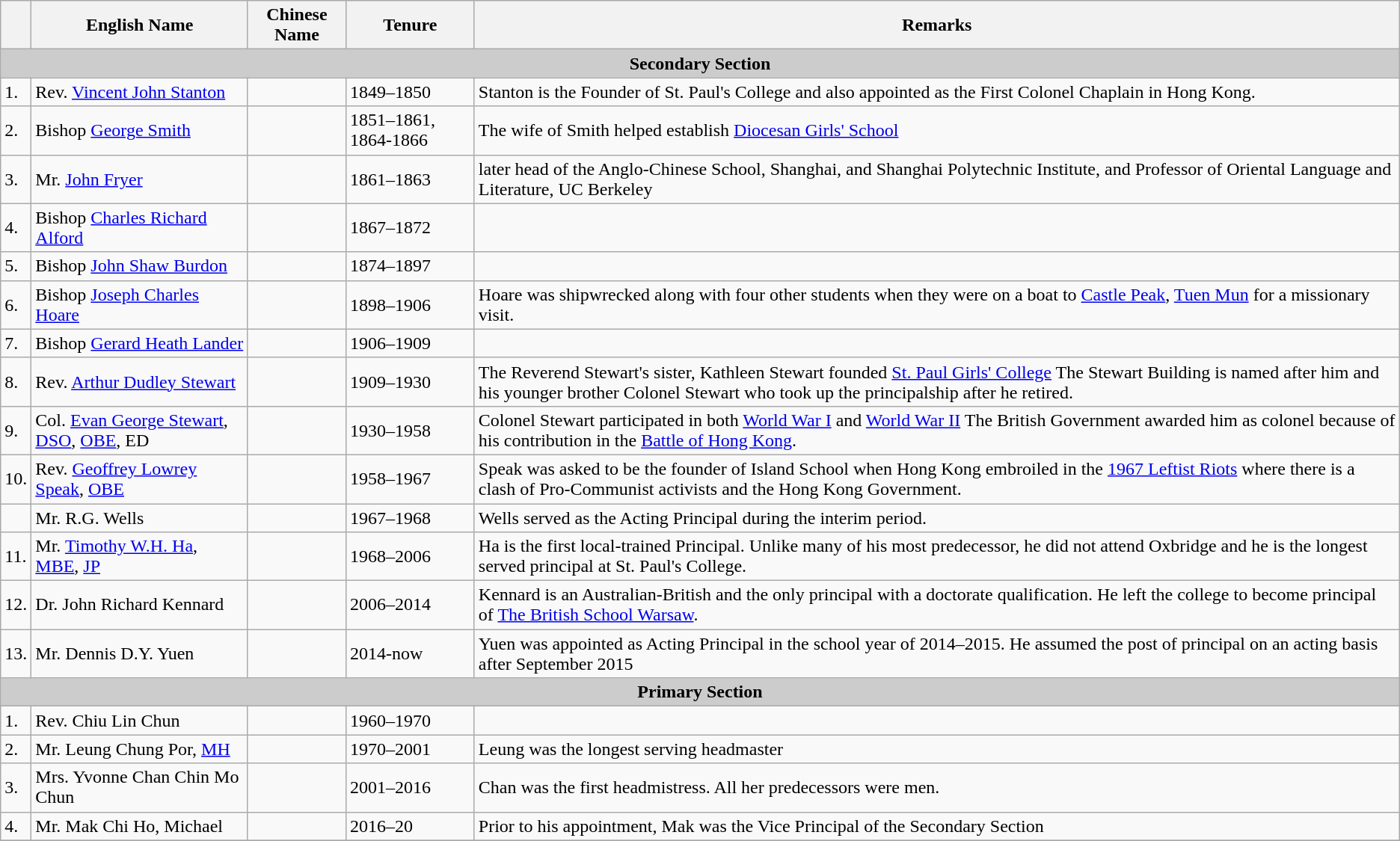<table class="wikitable">
<tr>
<th></th>
<th>English Name</th>
<th>Chinese Name</th>
<th>Tenure</th>
<th>Remarks</th>
</tr>
<tr>
<td colspan="5" style="text-align:center" bgcolor="#CCCCCC"><strong> Secondary Section</strong></td>
</tr>
<tr>
<td>1.</td>
<td>Rev. <a href='#'>Vincent John Stanton</a></td>
<td></td>
<td>1849–1850</td>
<td>Stanton is the Founder of St. Paul's College and also appointed as the First Colonel Chaplain in Hong Kong.</td>
</tr>
<tr>
<td>2.</td>
<td>Bishop <a href='#'>George Smith</a></td>
<td></td>
<td>1851–1861, 1864-1866</td>
<td>The wife of Smith helped establish <a href='#'>Diocesan Girls' School</a></td>
</tr>
<tr>
<td>3.</td>
<td>Mr. <a href='#'>John Fryer</a></td>
<td></td>
<td>1861–1863</td>
<td>later head of the Anglo-Chinese School, Shanghai, and Shanghai Polytechnic Institute, and Professor of Oriental Language and Literature, UC Berkeley</td>
</tr>
<tr>
<td>4.</td>
<td>Bishop <a href='#'>Charles Richard Alford</a></td>
<td></td>
<td>1867–1872</td>
<td></td>
</tr>
<tr>
<td>5.</td>
<td>Bishop <a href='#'>John Shaw Burdon</a></td>
<td></td>
<td>1874–1897</td>
<td></td>
</tr>
<tr>
<td>6.</td>
<td>Bishop <a href='#'>Joseph Charles Hoare</a></td>
<td></td>
<td>1898–1906</td>
<td>Hoare was shipwrecked along with four other students when they were on a boat to <a href='#'>Castle Peak</a>, <a href='#'>Tuen Mun</a> for a missionary visit.</td>
</tr>
<tr>
<td>7.</td>
<td>Bishop <a href='#'>Gerard Heath Lander</a></td>
<td></td>
<td>1906–1909</td>
<td></td>
</tr>
<tr>
<td>8.</td>
<td>Rev. <a href='#'>Arthur Dudley Stewart</a></td>
<td></td>
<td>1909–1930</td>
<td>The Reverend Stewart's sister, Kathleen Stewart founded <a href='#'>St. Paul Girls' College</a> The Stewart Building is named after him and his younger brother Colonel Stewart who took up the principalship after he retired.</td>
</tr>
<tr>
<td>9.</td>
<td>Col. <a href='#'>Evan George Stewart</a>, <a href='#'>DSO</a>, <a href='#'>OBE</a>, ED</td>
<td></td>
<td>1930–1958</td>
<td>Colonel Stewart participated in both <a href='#'>World War I</a> and <a href='#'>World War II</a> The British Government awarded him as colonel because of his contribution in the <a href='#'>Battle of Hong Kong</a>.</td>
</tr>
<tr>
<td>10.</td>
<td>Rev. <a href='#'>Geoffrey Lowrey Speak</a>, <a href='#'>OBE</a></td>
<td></td>
<td>1958–1967</td>
<td>Speak was asked to be the founder of Island School when Hong Kong embroiled in the <a href='#'>1967 Leftist Riots</a> where there is a clash of Pro-Communist activists and the Hong Kong Government.</td>
</tr>
<tr>
<td></td>
<td>Mr. R.G. Wells</td>
<td></td>
<td>1967–1968</td>
<td>Wells served as the Acting Principal during the interim period.</td>
</tr>
<tr>
<td>11.</td>
<td>Mr. <a href='#'>Timothy W.H. Ha</a>, <a href='#'>MBE</a>, <a href='#'>JP</a></td>
<td></td>
<td>1968–2006</td>
<td>Ha is the first local-trained Principal. Unlike many of his most predecessor, he did not attend Oxbridge and he is the longest served principal at St. Paul's College.</td>
</tr>
<tr>
<td>12.</td>
<td>Dr. John Richard Kennard</td>
<td></td>
<td>2006–2014</td>
<td>Kennard is an Australian-British and the only principal with a doctorate qualification. He left the college to become principal of <a href='#'>The British School Warsaw</a>.</td>
</tr>
<tr>
<td>13.</td>
<td>Mr. Dennis D.Y. Yuen</td>
<td></td>
<td>2014-now</td>
<td>Yuen was appointed as Acting Principal in the school year of 2014–2015. He assumed the post of principal on an acting basis after September 2015</td>
</tr>
<tr>
<td colspan="5" style="text-align:center" bgcolor="#CCCCCC"><strong> Primary Section</strong></td>
</tr>
<tr>
<td>1.</td>
<td>Rev. Chiu Lin Chun</td>
<td></td>
<td>1960–1970</td>
<td></td>
</tr>
<tr>
<td>2.</td>
<td>Mr. Leung Chung Por, <a href='#'>MH</a></td>
<td></td>
<td>1970–2001</td>
<td>Leung was the longest serving headmaster</td>
</tr>
<tr>
<td>3.</td>
<td>Mrs. Yvonne Chan Chin Mo Chun</td>
<td></td>
<td>2001–2016</td>
<td>Chan was the first headmistress. All her predecessors were men.</td>
</tr>
<tr>
<td>4.</td>
<td>Mr. Mak Chi Ho, Michael</td>
<td></td>
<td>2016–20</td>
<td>Prior to his appointment, Mak was the Vice Principal of the Secondary Section</td>
</tr>
<tr>
</tr>
</table>
